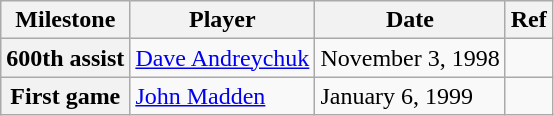<table class="wikitable">
<tr>
<th scope="col">Milestone</th>
<th scope="col">Player</th>
<th scope="col">Date</th>
<th scope="col">Ref</th>
</tr>
<tr>
<th>600th assist</th>
<td><a href='#'>Dave Andreychuk</a></td>
<td>November 3, 1998</td>
<td></td>
</tr>
<tr>
<th>First game</th>
<td><a href='#'>John Madden</a></td>
<td>January 6, 1999</td>
<td></td>
</tr>
</table>
